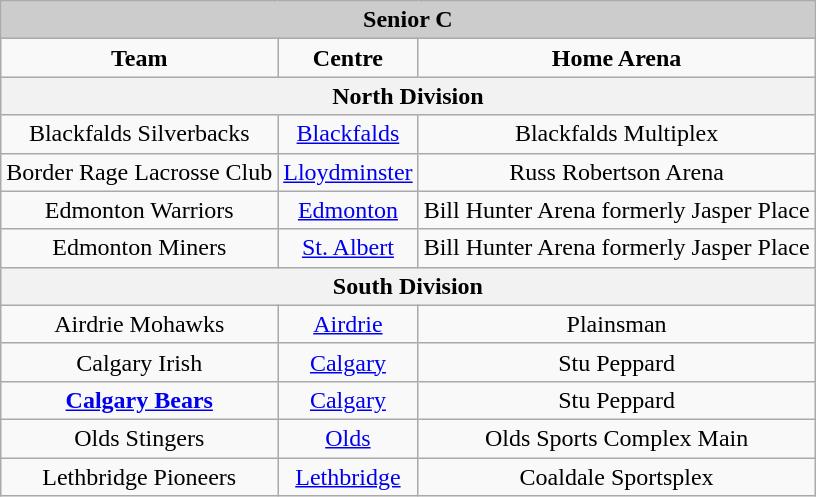<table class="wikitable">
<tr align="center" bgcolor="#cccccc">
<td colspan="3"><strong>Senior C</strong></td>
</tr>
<tr align="center">
<td><strong>Team</strong></td>
<td><strong>Centre</strong></td>
<td><strong>Home Arena</strong></td>
</tr>
<tr>
<th colspan="3">North Division</th>
</tr>
<tr align="center">
<td>Blackfalds Silverbacks</td>
<td><a href='#'>Blackfalds</a></td>
<td>Blackfalds Multiplex</td>
</tr>
<tr align="center">
<td>Border Rage Lacrosse Club</td>
<td><a href='#'>Lloydminster</a></td>
<td>Russ Robertson Arena</td>
</tr>
<tr align="center">
<td>Edmonton Warriors</td>
<td><a href='#'>Edmonton</a></td>
<td>Bill Hunter Arena formerly Jasper Place</td>
</tr>
<tr align="center">
<td>Edmonton Miners</td>
<td><a href='#'>St. Albert</a></td>
<td>Bill Hunter Arena formerly Jasper Place</td>
</tr>
<tr>
<th colspan="3">South Division</th>
</tr>
<tr align="center">
<td>Airdrie Mohawks</td>
<td><a href='#'>Airdrie</a></td>
<td>Plainsman</td>
</tr>
<tr align="center">
<td>Calgary Irish</td>
<td><a href='#'>Calgary</a></td>
<td>Stu Peppard</td>
</tr>
<tr align="center">
<td><strong><a href='#'>Calgary Bears</a></strong></td>
<td><a href='#'>Calgary</a></td>
<td>Stu Peppard</td>
</tr>
<tr align="center">
<td>Olds Stingers</td>
<td><a href='#'>Olds</a></td>
<td>Olds Sports Complex Main</td>
</tr>
<tr align="center">
<td>Lethbridge Pioneers</td>
<td><a href='#'>Lethbridge</a></td>
<td>Coaldale Sportsplex</td>
</tr>
</table>
